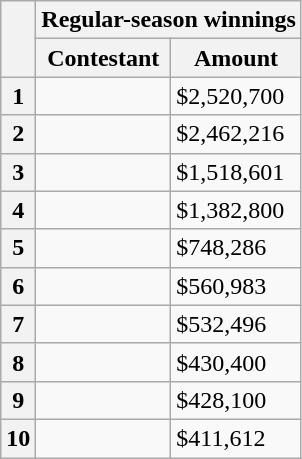<table class="wikitable sortable">
<tr>
<th rowspan=2></th>
<th colspan=2>Regular-season winnings</th>
</tr>
<tr>
<th>Contestant</th>
<th>Amount</th>
</tr>
<tr>
<th>1</th>
<td></td>
<td>$2,520,700</td>
</tr>
<tr>
<th>2</th>
<td></td>
<td>$2,462,216</td>
</tr>
<tr>
<th>3</th>
<td></td>
<td>$1,518,601</td>
</tr>
<tr>
<th>4</th>
<td></td>
<td>$1,382,800</td>
</tr>
<tr>
<th>5</th>
<td></td>
<td>$748,286</td>
</tr>
<tr>
<th>6</th>
<td></td>
<td>$560,983</td>
</tr>
<tr>
<th>7</th>
<td></td>
<td>$532,496</td>
</tr>
<tr>
<th>8</th>
<td></td>
<td>$430,400</td>
</tr>
<tr>
<th>9</th>
<td></td>
<td>$428,100</td>
</tr>
<tr>
<th>10</th>
<td></td>
<td>$411,612</td>
</tr>
</table>
